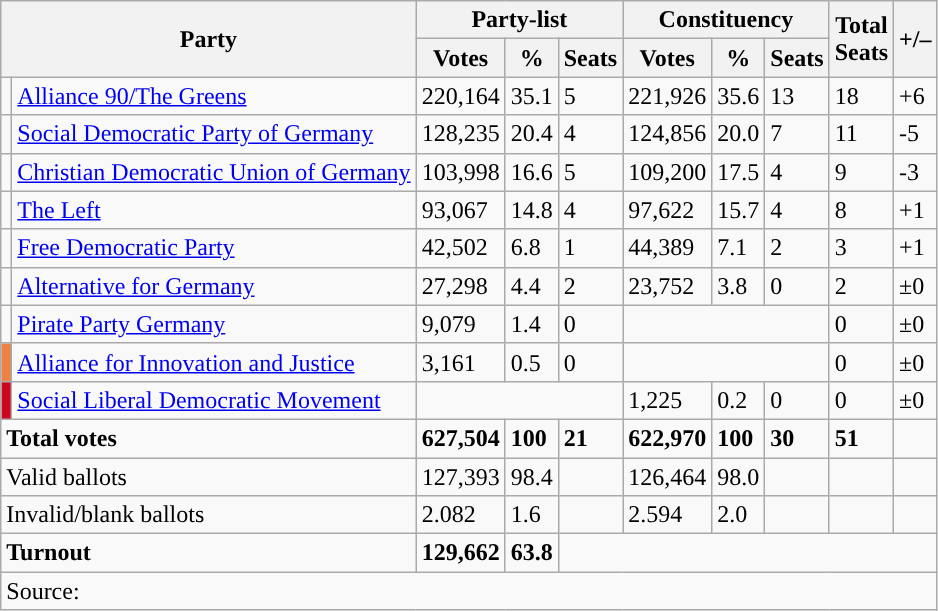<table class="wikitable">
<tr>
<th colspan="2" rowspan="2">Party</th>
<th colspan="3"><strong>Party-list</strong></th>
<th colspan="3"><strong>Constituency</strong></th>
<th rowspan="2">Total<br>Seats</th>
<th rowspan="2">+/–</th>
</tr>
<tr>
<th>Votes</th>
<th>%</th>
<th>Seats</th>
<th>Votes</th>
<th>%</th>
<th>Seats</th>
</tr>
<tr>
<td></td>
<td><a href='#'>Alliance 90/The Greens</a></td>
<td>220,164</td>
<td>35.1</td>
<td>5</td>
<td>221,926</td>
<td>35.6</td>
<td>13</td>
<td>18</td>
<td>+6</td>
</tr>
<tr>
<td></td>
<td><a href='#'>Social Democratic Party of Germany</a></td>
<td>128,235</td>
<td>20.4</td>
<td>4</td>
<td>124,856</td>
<td>20.0</td>
<td>7</td>
<td>11</td>
<td>-5</td>
</tr>
<tr>
<td></td>
<td><a href='#'>Christian Democratic Union of Germany</a></td>
<td>103,998</td>
<td>16.6</td>
<td>5</td>
<td>109,200</td>
<td>17.5</td>
<td>4</td>
<td>9</td>
<td>-3</td>
</tr>
<tr>
<td></td>
<td><a href='#'>The Left</a></td>
<td>93,067</td>
<td>14.8</td>
<td>4</td>
<td>97,622</td>
<td>15.7</td>
<td>4</td>
<td>8</td>
<td>+1</td>
</tr>
<tr>
<td></td>
<td><a href='#'>Free Democratic Party</a></td>
<td>42,502</td>
<td>6.8</td>
<td>1</td>
<td>44,389</td>
<td>7.1</td>
<td>2</td>
<td>3</td>
<td>+1</td>
</tr>
<tr>
<td></td>
<td><a href='#'>Alternative for Germany</a></td>
<td>27,298</td>
<td>4.4</td>
<td>2</td>
<td>23,752</td>
<td>3.8</td>
<td>0</td>
<td>2</td>
<td>±0</td>
</tr>
<tr>
<td></td>
<td><a href='#'>Pirate Party Germany</a></td>
<td>9,079</td>
<td>1.4</td>
<td>0</td>
<td colspan="3"></td>
<td>0</td>
<td>±0</td>
</tr>
<tr>
<td bgcolor="#EE8143"></td>
<td><a href='#'>Alliance for Innovation and Justice</a></td>
<td>3,161</td>
<td>0.5</td>
<td>0</td>
<td colspan="3"></td>
<td>0</td>
<td>±0</td>
</tr>
<tr>
<td bgcolor="#CC071E"></td>
<td><a href='#'>Social Liberal Democratic Movement</a></td>
<td colspan="3"></td>
<td>1,225</td>
<td>0.2</td>
<td>0</td>
<td>0</td>
<td>±0</td>
</tr>
<tr>
<td colspan="2"><strong>Total votes</strong></td>
<td><strong>627,504</strong></td>
<td><strong>100</strong></td>
<td><strong>21</strong></td>
<td><strong>622,970</strong></td>
<td><strong>100</strong></td>
<td><strong>30</strong></td>
<td><strong>51</strong></td>
<td></td>
</tr>
<tr>
<td colspan="2">Valid ballots</td>
<td>127,393</td>
<td>98.4</td>
<td></td>
<td>126,464</td>
<td>98.0</td>
<td></td>
<td></td>
<td></td>
</tr>
<tr>
<td colspan="2">Invalid/blank ballots</td>
<td>2.082</td>
<td>1.6</td>
<td></td>
<td>2.594</td>
<td>2.0</td>
<td></td>
<td></td>
<td></td>
</tr>
<tr>
<td colspan="2"><strong>Turnout</strong></td>
<td><strong>129,662</strong></td>
<td><strong>63.8</strong></td>
<td colspan="6"></td>
</tr>
<tr>
<td colspan="10">Source: </td>
</tr>
</table>
